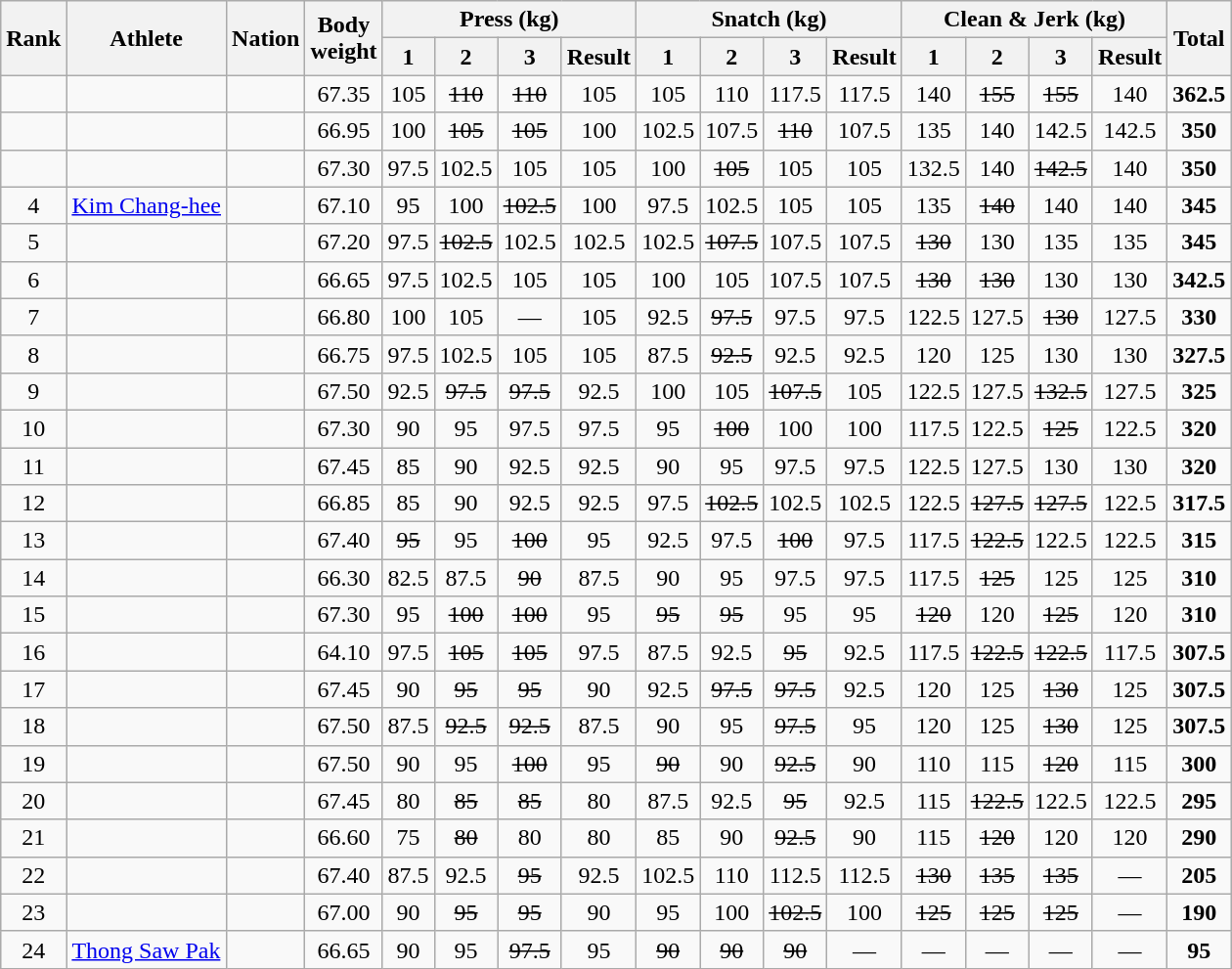<table class="wikitable sortable" style="text-align:center;">
<tr>
<th rowspan=2>Rank</th>
<th rowspan=2>Athlete</th>
<th rowspan=2>Nation</th>
<th rowspan=2>Body<br>weight</th>
<th colspan=4>Press (kg)</th>
<th colspan=4>Snatch (kg)</th>
<th colspan=4>Clean & Jerk (kg)</th>
<th rowspan=2>Total</th>
</tr>
<tr>
<th>1</th>
<th>2</th>
<th>3</th>
<th>Result</th>
<th>1</th>
<th>2</th>
<th>3</th>
<th>Result</th>
<th>1</th>
<th>2</th>
<th>3</th>
<th>Result</th>
</tr>
<tr>
<td></td>
<td align=left></td>
<td align=left></td>
<td>67.35</td>
<td>105</td>
<td><s>110</s></td>
<td><s>110</s></td>
<td>105</td>
<td>105</td>
<td>110</td>
<td>117.5</td>
<td>117.5 </td>
<td>140</td>
<td><s>155</s></td>
<td><s>155</s></td>
<td>140</td>
<td><strong>362.5</strong> </td>
</tr>
<tr>
<td></td>
<td align=left></td>
<td align=left></td>
<td>66.95</td>
<td>100</td>
<td><s>105</s></td>
<td><s>105</s></td>
<td>100</td>
<td>102.5</td>
<td>107.5</td>
<td><s>110</s></td>
<td>107.5</td>
<td>135</td>
<td>140</td>
<td>142.5</td>
<td>142.5</td>
<td><strong>350</strong></td>
</tr>
<tr>
<td></td>
<td align=left></td>
<td align=left></td>
<td>67.30</td>
<td>97.5</td>
<td>102.5</td>
<td>105</td>
<td>105</td>
<td>100</td>
<td><s>105</s></td>
<td>105</td>
<td>105</td>
<td>132.5</td>
<td>140</td>
<td><s>142.5</s></td>
<td>140</td>
<td><strong>350</strong></td>
</tr>
<tr>
<td>4</td>
<td align=left><a href='#'>Kim Chang-hee</a></td>
<td align=left></td>
<td>67.10</td>
<td>95</td>
<td>100</td>
<td><s>102.5</s></td>
<td>100</td>
<td>97.5</td>
<td>102.5</td>
<td>105</td>
<td>105</td>
<td>135</td>
<td><s>140</s></td>
<td>140</td>
<td>140</td>
<td><strong>345</strong></td>
</tr>
<tr>
<td>5</td>
<td align=left></td>
<td align=left></td>
<td>67.20</td>
<td>97.5</td>
<td><s>102.5</s></td>
<td>102.5</td>
<td>102.5</td>
<td>102.5</td>
<td><s>107.5</s></td>
<td>107.5</td>
<td>107.5</td>
<td><s>130</s></td>
<td>130</td>
<td>135</td>
<td>135</td>
<td><strong>345</strong></td>
</tr>
<tr>
<td>6</td>
<td align=left></td>
<td align=left></td>
<td>66.65</td>
<td>97.5</td>
<td>102.5</td>
<td>105</td>
<td>105</td>
<td>100</td>
<td>105</td>
<td>107.5</td>
<td>107.5</td>
<td><s>130</s></td>
<td><s>130</s></td>
<td>130</td>
<td>130</td>
<td><strong>342.5</strong></td>
</tr>
<tr>
<td>7</td>
<td align=left></td>
<td align=left></td>
<td>66.80</td>
<td>100</td>
<td>105</td>
<td>—</td>
<td>105</td>
<td>92.5</td>
<td><s>97.5</s></td>
<td>97.5</td>
<td>97.5</td>
<td>122.5</td>
<td>127.5</td>
<td><s>130</s></td>
<td>127.5</td>
<td><strong>330</strong></td>
</tr>
<tr>
<td>8</td>
<td align=left></td>
<td align=left></td>
<td>66.75</td>
<td>97.5</td>
<td>102.5</td>
<td>105</td>
<td>105</td>
<td>87.5</td>
<td><s>92.5</s></td>
<td>92.5</td>
<td>92.5</td>
<td>120</td>
<td>125</td>
<td>130</td>
<td>130</td>
<td><strong>327.5</strong></td>
</tr>
<tr>
<td>9</td>
<td align=left></td>
<td align=left></td>
<td>67.50</td>
<td>92.5</td>
<td><s>97.5</s></td>
<td><s>97.5</s></td>
<td>92.5</td>
<td>100</td>
<td>105</td>
<td><s>107.5</s></td>
<td>105</td>
<td>122.5</td>
<td>127.5</td>
<td><s>132.5</s></td>
<td>127.5</td>
<td><strong>325</strong></td>
</tr>
<tr>
<td>10</td>
<td align=left></td>
<td align=left></td>
<td>67.30</td>
<td>90</td>
<td>95</td>
<td>97.5</td>
<td>97.5</td>
<td>95</td>
<td><s>100</s></td>
<td>100</td>
<td>100</td>
<td>117.5</td>
<td>122.5</td>
<td><s>125</s></td>
<td>122.5</td>
<td><strong>320</strong></td>
</tr>
<tr>
<td>11</td>
<td align=left></td>
<td align=left></td>
<td>67.45</td>
<td>85</td>
<td>90</td>
<td>92.5</td>
<td>92.5</td>
<td>90</td>
<td>95</td>
<td>97.5</td>
<td>97.5</td>
<td>122.5</td>
<td>127.5</td>
<td>130</td>
<td>130</td>
<td><strong>320</strong></td>
</tr>
<tr>
<td>12</td>
<td align=left></td>
<td align=left></td>
<td>66.85</td>
<td>85</td>
<td>90</td>
<td>92.5</td>
<td>92.5</td>
<td>97.5</td>
<td><s>102.5</s></td>
<td>102.5</td>
<td>102.5</td>
<td>122.5</td>
<td><s>127.5</s></td>
<td><s>127.5</s></td>
<td>122.5</td>
<td><strong>317.5</strong></td>
</tr>
<tr>
<td>13</td>
<td align=left></td>
<td align=left></td>
<td>67.40</td>
<td><s>95</s></td>
<td>95</td>
<td><s>100</s></td>
<td>95</td>
<td>92.5</td>
<td>97.5</td>
<td><s>100</s></td>
<td>97.5</td>
<td>117.5</td>
<td><s>122.5</s></td>
<td>122.5</td>
<td>122.5</td>
<td><strong>315</strong></td>
</tr>
<tr>
<td>14</td>
<td align=left></td>
<td align=left></td>
<td>66.30</td>
<td>82.5</td>
<td>87.5</td>
<td><s>90</s></td>
<td>87.5</td>
<td>90</td>
<td>95</td>
<td>97.5</td>
<td>97.5</td>
<td>117.5</td>
<td><s>125</s></td>
<td>125</td>
<td>125</td>
<td><strong>310</strong></td>
</tr>
<tr>
<td>15</td>
<td align=left></td>
<td align=left></td>
<td>67.30</td>
<td>95</td>
<td><s>100</s></td>
<td><s>100</s></td>
<td>95</td>
<td><s>95</s></td>
<td><s>95</s></td>
<td>95</td>
<td>95</td>
<td><s>120</s></td>
<td>120</td>
<td><s>125</s></td>
<td>120</td>
<td><strong>310</strong></td>
</tr>
<tr>
<td>16</td>
<td align=left></td>
<td align=left></td>
<td>64.10</td>
<td>97.5</td>
<td><s>105</s></td>
<td><s>105</s></td>
<td>97.5</td>
<td>87.5</td>
<td>92.5</td>
<td><s>95</s></td>
<td>92.5</td>
<td>117.5</td>
<td><s>122.5</s></td>
<td><s>122.5</s></td>
<td>117.5</td>
<td><strong>307.5</strong></td>
</tr>
<tr>
<td>17</td>
<td align=left></td>
<td align=left></td>
<td>67.45</td>
<td>90</td>
<td><s>95</s></td>
<td><s>95</s></td>
<td>90</td>
<td>92.5</td>
<td><s>97.5</s></td>
<td><s>97.5</s></td>
<td>92.5</td>
<td>120</td>
<td>125</td>
<td><s>130</s></td>
<td>125</td>
<td><strong>307.5</strong></td>
</tr>
<tr>
<td>18</td>
<td align=left></td>
<td align=left></td>
<td>67.50</td>
<td>87.5</td>
<td><s>92.5</s></td>
<td><s>92.5</s></td>
<td>87.5</td>
<td>90</td>
<td>95</td>
<td><s>97.5</s></td>
<td>95</td>
<td>120</td>
<td>125</td>
<td><s>130</s></td>
<td>125</td>
<td><strong>307.5</strong></td>
</tr>
<tr>
<td>19</td>
<td align=left></td>
<td align=left></td>
<td>67.50</td>
<td>90</td>
<td>95</td>
<td><s>100</s></td>
<td>95</td>
<td><s>90</s></td>
<td>90</td>
<td><s>92.5</s></td>
<td>90</td>
<td>110</td>
<td>115</td>
<td><s>120</s></td>
<td>115</td>
<td><strong>300</strong></td>
</tr>
<tr>
<td>20</td>
<td align=left></td>
<td align=left></td>
<td>67.45</td>
<td>80</td>
<td><s>85</s></td>
<td><s>85</s></td>
<td>80</td>
<td>87.5</td>
<td>92.5</td>
<td><s>95</s></td>
<td>92.5</td>
<td>115</td>
<td><s>122.5</s></td>
<td>122.5</td>
<td>122.5</td>
<td><strong>295</strong></td>
</tr>
<tr>
<td>21</td>
<td align=left></td>
<td align=left></td>
<td>66.60</td>
<td>75</td>
<td><s>80</s></td>
<td>80</td>
<td>80</td>
<td>85</td>
<td>90</td>
<td><s>92.5</s></td>
<td>90</td>
<td>115</td>
<td><s>120</s></td>
<td>120</td>
<td>120</td>
<td><strong>290</strong></td>
</tr>
<tr>
<td>22</td>
<td align=left></td>
<td align=left></td>
<td>67.40</td>
<td>87.5</td>
<td>92.5</td>
<td><s>95</s></td>
<td>92.5</td>
<td>102.5</td>
<td>110</td>
<td>112.5</td>
<td>112.5</td>
<td><s>130</s></td>
<td><s>135</s></td>
<td><s>135</s></td>
<td>—</td>
<td><strong>205</strong></td>
</tr>
<tr>
<td>23</td>
<td align=left></td>
<td align=left></td>
<td>67.00</td>
<td>90</td>
<td><s>95</s></td>
<td><s>95</s></td>
<td>90</td>
<td>95</td>
<td>100</td>
<td><s>102.5</s></td>
<td>100</td>
<td><s>125</s></td>
<td><s>125</s></td>
<td><s>125</s></td>
<td>—</td>
<td><strong>190</strong></td>
</tr>
<tr>
<td>24</td>
<td align=left><a href='#'>Thong Saw Pak</a></td>
<td align=left></td>
<td>66.65</td>
<td>90</td>
<td>95</td>
<td><s>97.5</s></td>
<td>95</td>
<td><s>90</s></td>
<td><s>90</s></td>
<td><s>90</s></td>
<td>—</td>
<td>—</td>
<td>—</td>
<td>—</td>
<td>—</td>
<td><strong>95</strong></td>
</tr>
</table>
